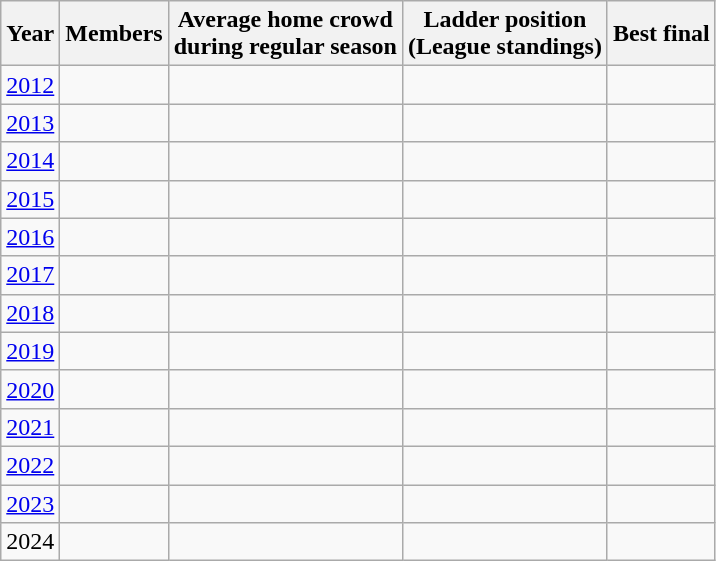<table class="wikitable sortable">
<tr>
<th>Year</th>
<th>Members</th>
<th>Average home crowd <br>during regular season</th>
<th>Ladder position<br>(League standings)</th>
<th>Best final</th>
</tr>
<tr>
<td><a href='#'>2012</a></td>
<td></td>
<td></td>
<td></td>
<td></td>
</tr>
<tr>
<td><a href='#'>2013</a></td>
<td></td>
<td></td>
<td></td>
<td></td>
</tr>
<tr>
<td><a href='#'>2014</a></td>
<td></td>
<td></td>
<td></td>
<td></td>
</tr>
<tr>
<td><a href='#'>2015</a></td>
<td></td>
<td></td>
<td></td>
<td></td>
</tr>
<tr>
<td><a href='#'>2016</a></td>
<td></td>
<td></td>
<td></td>
<td></td>
</tr>
<tr>
<td><a href='#'>2017</a></td>
<td></td>
<td></td>
<td></td>
<td></td>
</tr>
<tr>
<td><a href='#'>2018</a></td>
<td></td>
<td></td>
<td></td>
<td></td>
</tr>
<tr>
<td><a href='#'>2019</a></td>
<td></td>
<td></td>
<td></td>
<td></td>
</tr>
<tr>
<td><a href='#'>2020</a></td>
<td></td>
<td></td>
<td></td>
<td></td>
</tr>
<tr>
<td><a href='#'>2021</a></td>
<td></td>
<td></td>
<td></td>
<td></td>
</tr>
<tr>
<td><a href='#'>2022</a></td>
<td></td>
<td></td>
<td></td>
<td></td>
</tr>
<tr>
<td><a href='#'>2023</a></td>
<td></td>
<td></td>
<td></td>
<td></td>
</tr>
<tr>
<td>2024</td>
<td></td>
<td></td>
<td></td>
<td></td>
</tr>
</table>
